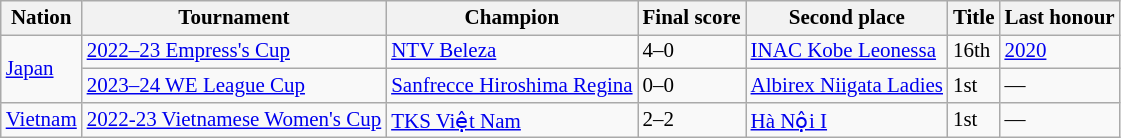<table class=wikitable style="font-size:14px">
<tr>
<th>Nation</th>
<th>Tournament</th>
<th>Champion</th>
<th>Final score</th>
<th>Second place</th>
<th data-sort-type="number">Title</th>
<th>Last honour</th>
</tr>
<tr>
<td rowspan=2> <a href='#'>Japan</a></td>
<td><a href='#'>2022–23 Empress's Cup</a></td>
<td><a href='#'>NTV Beleza</a></td>
<td>4–0</td>
<td><a href='#'>INAC Kobe Leonessa</a></td>
<td>16th</td>
<td><a href='#'>2020</a></td>
</tr>
<tr>
<td><a href='#'>2023–24 WE League Cup</a></td>
<td><a href='#'>Sanfrecce Hiroshima Regina</a></td>
<td>0–0 </td>
<td><a href='#'>Albirex Niigata Ladies</a></td>
<td>1st</td>
<td>—</td>
</tr>
<tr>
<td rowspan=> <a href='#'>Vietnam</a></td>
<td><a href='#'>2022-23 Vietnamese Women's Cup</a></td>
<td><a href='#'>TKS Việt Nam</a></td>
<td>2–2 </td>
<td><a href='#'>Hà Nội I</a></td>
<td>1st</td>
<td>—</td>
</tr>
</table>
